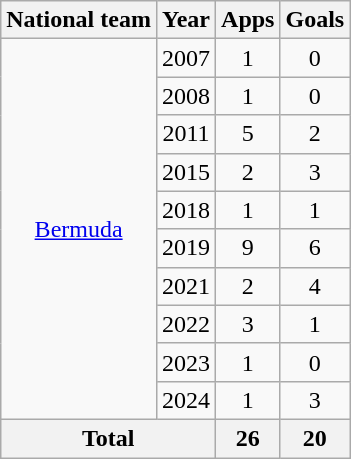<table class="wikitable" style="text-align:center">
<tr>
<th>National team</th>
<th>Year</th>
<th>Apps</th>
<th>Goals</th>
</tr>
<tr>
<td rowspan="10"><a href='#'>Bermuda</a></td>
<td>2007</td>
<td>1</td>
<td>0</td>
</tr>
<tr>
<td>2008</td>
<td>1</td>
<td>0</td>
</tr>
<tr>
<td>2011</td>
<td>5</td>
<td>2</td>
</tr>
<tr>
<td>2015</td>
<td>2</td>
<td>3</td>
</tr>
<tr>
<td>2018</td>
<td>1</td>
<td>1</td>
</tr>
<tr>
<td>2019</td>
<td>9</td>
<td>6</td>
</tr>
<tr>
<td>2021</td>
<td>2</td>
<td>4</td>
</tr>
<tr>
<td>2022</td>
<td>3</td>
<td>1</td>
</tr>
<tr>
<td>2023</td>
<td>1</td>
<td>0</td>
</tr>
<tr>
<td>2024</td>
<td>1</td>
<td>3</td>
</tr>
<tr>
<th colspan="2">Total</th>
<th>26</th>
<th>20</th>
</tr>
</table>
